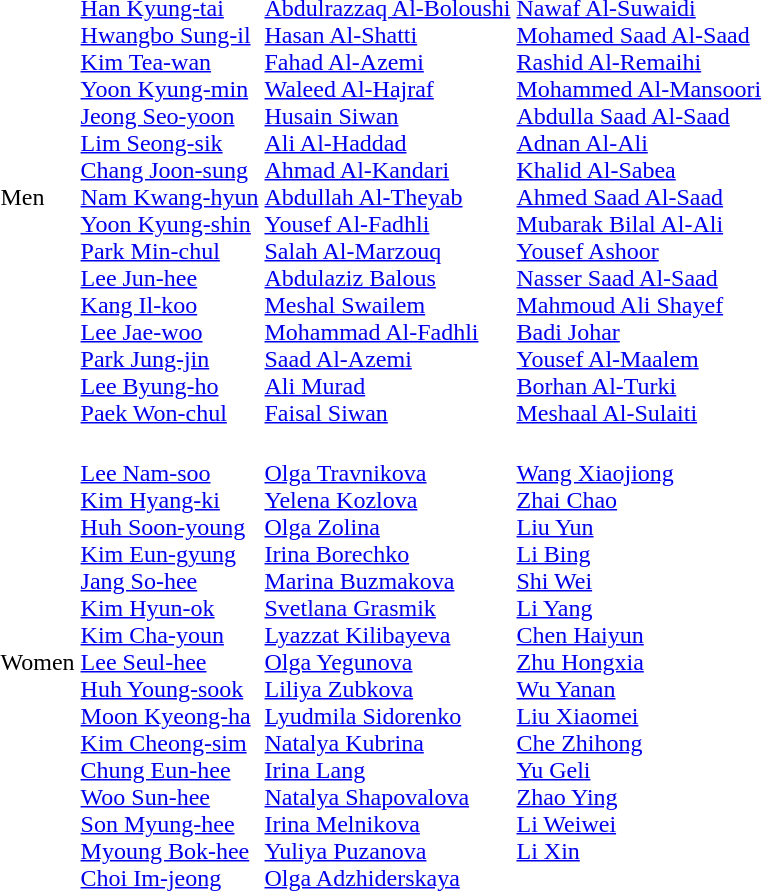<table>
<tr>
<td>Men<br></td>
<td><br><a href='#'>Han Kyung-tai</a><br><a href='#'>Hwangbo Sung-il</a><br><a href='#'>Kim Tea-wan</a><br><a href='#'>Yoon Kyung-min</a><br><a href='#'>Jeong Seo-yoon</a><br><a href='#'>Lim Seong-sik</a><br><a href='#'>Chang Joon-sung</a><br><a href='#'>Nam Kwang-hyun</a><br><a href='#'>Yoon Kyung-shin</a><br><a href='#'>Park Min-chul</a><br><a href='#'>Lee Jun-hee</a><br><a href='#'>Kang Il-koo</a><br><a href='#'>Lee Jae-woo</a><br><a href='#'>Park Jung-jin</a><br><a href='#'>Lee Byung-ho</a><br><a href='#'>Paek Won-chul</a></td>
<td><br><a href='#'>Abdulrazzaq Al-Boloushi</a><br><a href='#'>Hasan Al-Shatti</a><br><a href='#'>Fahad Al-Azemi</a><br><a href='#'>Waleed Al-Hajraf</a><br><a href='#'>Husain Siwan</a><br><a href='#'>Ali Al-Haddad</a><br><a href='#'>Ahmad Al-Kandari</a><br><a href='#'>Abdullah Al-Theyab</a><br><a href='#'>Yousef Al-Fadhli</a><br><a href='#'>Salah Al-Marzouq</a><br><a href='#'>Abdulaziz Balous</a><br><a href='#'>Meshal Swailem</a><br><a href='#'>Mohammad Al-Fadhli</a><br><a href='#'>Saad Al-Azemi</a><br><a href='#'>Ali Murad</a><br><a href='#'>Faisal Siwan</a></td>
<td><br><a href='#'>Nawaf Al-Suwaidi</a><br><a href='#'>Mohamed Saad Al-Saad</a><br><a href='#'>Rashid Al-Remaihi</a><br><a href='#'>Mohammed Al-Mansoori</a><br><a href='#'>Abdulla Saad Al-Saad</a><br><a href='#'>Adnan Al-Ali</a><br><a href='#'>Khalid Al-Sabea</a><br><a href='#'>Ahmed Saad Al-Saad</a><br><a href='#'>Mubarak Bilal Al-Ali</a><br><a href='#'>Yousef Ashoor</a><br><a href='#'>Nasser Saad Al-Saad</a><br><a href='#'>Mahmoud Ali Shayef</a><br><a href='#'>Badi Johar</a><br><a href='#'>Yousef Al-Maalem</a><br><a href='#'>Borhan Al-Turki</a><br><a href='#'>Meshaal Al-Sulaiti</a></td>
</tr>
<tr>
<td>Women<br></td>
<td><br><a href='#'>Lee Nam-soo</a><br><a href='#'>Kim Hyang-ki</a><br><a href='#'>Huh Soon-young</a><br><a href='#'>Kim Eun-gyung</a><br><a href='#'>Jang So-hee</a><br><a href='#'>Kim Hyun-ok</a><br><a href='#'>Kim Cha-youn</a><br><a href='#'>Lee Seul-hee</a><br><a href='#'>Huh Young-sook</a><br><a href='#'>Moon Kyeong-ha</a><br><a href='#'>Kim Cheong-sim</a><br><a href='#'>Chung Eun-hee</a><br><a href='#'>Woo Sun-hee</a><br><a href='#'>Son Myung-hee</a><br><a href='#'>Myoung Bok-hee</a><br><a href='#'>Choi Im-jeong</a></td>
<td><br><a href='#'>Olga Travnikova</a><br><a href='#'>Yelena Kozlova</a><br><a href='#'>Olga Zolina</a><br><a href='#'>Irina Borechko</a><br><a href='#'>Marina Buzmakova</a><br><a href='#'>Svetlana Grasmik</a><br><a href='#'>Lyazzat Kilibayeva</a><br><a href='#'>Olga Yegunova</a><br><a href='#'>Liliya Zubkova</a><br><a href='#'>Lyudmila Sidorenko</a><br><a href='#'>Natalya Kubrina</a><br><a href='#'>Irina Lang</a><br><a href='#'>Natalya Shapovalova</a><br><a href='#'>Irina Melnikova</a><br><a href='#'>Yuliya Puzanova</a><br><a href='#'>Olga Adzhiderskaya</a></td>
<td valign=top><br><a href='#'>Wang Xiaojiong</a><br><a href='#'>Zhai Chao</a><br><a href='#'>Liu Yun</a><br><a href='#'>Li Bing</a><br><a href='#'>Shi Wei</a><br><a href='#'>Li Yang</a><br><a href='#'>Chen Haiyun</a><br><a href='#'>Zhu Hongxia</a><br><a href='#'>Wu Yanan</a><br><a href='#'>Liu Xiaomei</a><br><a href='#'>Che Zhihong</a><br><a href='#'>Yu Geli</a><br><a href='#'>Zhao Ying</a><br><a href='#'>Li Weiwei</a><br><a href='#'>Li Xin</a></td>
</tr>
</table>
